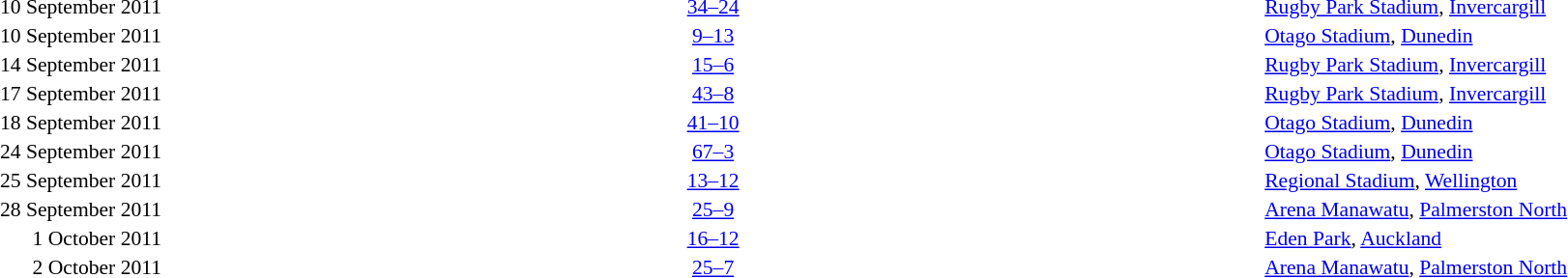<table style="width:100%" cellspacing="1">
<tr>
<th width=15%></th>
<th width=25%></th>
<th width=10%></th>
<th width=25%></th>
</tr>
<tr style=font-size:90%>
<td align=right>10 September 2011</td>
<td align=right></td>
<td align=center><a href='#'>34–24</a></td>
<td></td>
<td><a href='#'>Rugby Park Stadium</a>, <a href='#'>Invercargill</a></td>
</tr>
<tr style=font-size:90%>
<td align=right>10 September 2011</td>
<td align=right></td>
<td align=center><a href='#'>9–13</a></td>
<td></td>
<td><a href='#'>Otago Stadium</a>, <a href='#'>Dunedin</a></td>
</tr>
<tr style=font-size:90%>
<td align=right>14 September 2011</td>
<td align=right></td>
<td align=center><a href='#'>15–6</a></td>
<td></td>
<td><a href='#'>Rugby Park Stadium</a>, <a href='#'>Invercargill</a></td>
</tr>
<tr style=font-size:90%>
<td align=right>17 September 2011</td>
<td align=right></td>
<td align=center><a href='#'>43–8</a></td>
<td></td>
<td><a href='#'>Rugby Park Stadium</a>, <a href='#'>Invercargill</a></td>
</tr>
<tr style=font-size:90%>
<td align=right>18 September 2011</td>
<td align=right></td>
<td align=center><a href='#'>41–10</a></td>
<td></td>
<td><a href='#'>Otago Stadium</a>, <a href='#'>Dunedin</a></td>
</tr>
<tr style=font-size:90%>
<td align=right>24 September 2011</td>
<td align=right></td>
<td align=center><a href='#'>67–3</a></td>
<td></td>
<td><a href='#'>Otago Stadium</a>, <a href='#'>Dunedin</a></td>
</tr>
<tr style=font-size:90%>
<td align=right>25 September 2011</td>
<td align=right></td>
<td align=center><a href='#'>13–12</a></td>
<td></td>
<td><a href='#'>Regional Stadium</a>, <a href='#'>Wellington</a></td>
</tr>
<tr style=font-size:90%>
<td align=right>28 September 2011</td>
<td align=right></td>
<td align=center><a href='#'>25–9</a></td>
<td></td>
<td><a href='#'>Arena Manawatu</a>, <a href='#'>Palmerston North</a></td>
</tr>
<tr style=font-size:90%>
<td align=right>1 October 2011</td>
<td align=right></td>
<td align=center><a href='#'>16–12</a></td>
<td></td>
<td><a href='#'>Eden Park</a>, <a href='#'>Auckland</a></td>
</tr>
<tr style=font-size:90%>
<td align=right>2 October 2011</td>
<td align=right></td>
<td align=center><a href='#'>25–7</a></td>
<td></td>
<td><a href='#'>Arena Manawatu</a>, <a href='#'>Palmerston North</a></td>
</tr>
</table>
